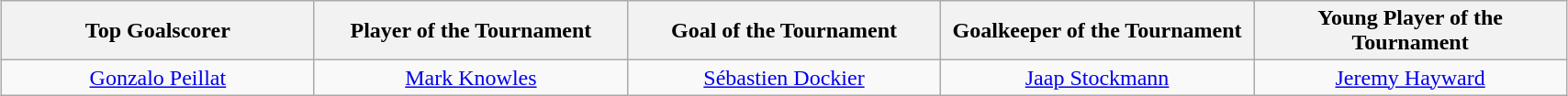<table class=wikitable style="text-align:center; margin:auto">
<tr>
<th style="width: 220px;">Top Goalscorer</th>
<th style="width: 220px;">Player of the Tournament</th>
<th style="width: 220px;">Goal of the Tournament</th>
<th style="width: 220px;">Goalkeeper of the Tournament</th>
<th style="width: 220px;">Young Player of the Tournament</th>
</tr>
<tr>
<td> <a href='#'>Gonzalo Peillat</a></td>
<td> <a href='#'>Mark Knowles</a></td>
<td> <a href='#'>Sébastien Dockier</a></td>
<td> <a href='#'>Jaap Stockmann</a></td>
<td> <a href='#'>Jeremy Hayward</a></td>
</tr>
</table>
